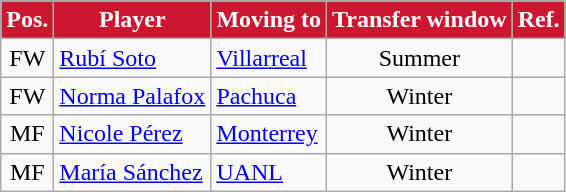<table class="wikitable sortable" style="text-align:center;">
<tr>
<th style=background-color:#CD1731;color:#FFFFFF>Pos.</th>
<th style=background-color:#CD1731;color:#FFFFFF>Player</th>
<th style=background-color:#CD1731;color:#FFFFFF>Moving to</th>
<th style=background-color:#CD1731;color:#FFFFFF>Transfer window</th>
<th style=background-color:#CD1731;color:#FFFFFF>Ref.</th>
</tr>
<tr>
<td>FW</td>
<td align=left> <a href='#'>Rubí Soto</a></td>
<td align=left> <a href='#'>Villarreal</a></td>
<td>Summer</td>
<td></td>
</tr>
<tr>
<td>FW</td>
<td align=left> <a href='#'>Norma Palafox</a></td>
<td align=left><a href='#'>Pachuca</a></td>
<td>Winter</td>
<td></td>
</tr>
<tr>
<td>MF</td>
<td align=left> <a href='#'>Nicole Pérez</a></td>
<td align=left><a href='#'>Monterrey</a></td>
<td>Winter</td>
<td></td>
</tr>
<tr>
<td>MF</td>
<td align=left> <a href='#'>María Sánchez</a></td>
<td align=left><a href='#'>UANL</a></td>
<td>Winter</td>
<td></td>
</tr>
</table>
